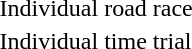<table>
<tr>
<td>Individual road race</td>
<td></td>
<td></td>
<td></td>
</tr>
<tr>
<td>Individual time trial</td>
<td></td>
<td></td>
<td></td>
</tr>
</table>
